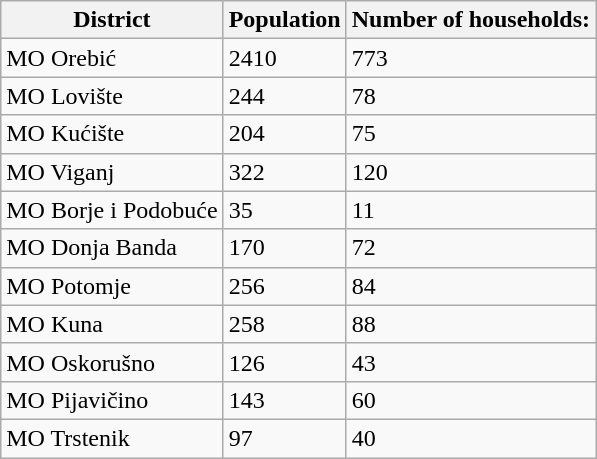<table class="wikitable sortable">
<tr>
<th class="unsortable">District</th>
<th>Population</th>
<th>Number of households:</th>
</tr>
<tr>
<td>MO Orebić</td>
<td>2410</td>
<td>773</td>
</tr>
<tr>
<td>MO Lovište</td>
<td>244</td>
<td>78</td>
</tr>
<tr>
<td>MO Kućište</td>
<td>204</td>
<td>75</td>
</tr>
<tr>
<td>MO Viganj</td>
<td>322</td>
<td>120</td>
</tr>
<tr>
<td>MO Borje i Podobuće</td>
<td>35</td>
<td>11</td>
</tr>
<tr>
<td>MO Donja Banda</td>
<td>170</td>
<td>72</td>
</tr>
<tr>
<td>MO Potomje</td>
<td>256</td>
<td>84</td>
</tr>
<tr>
<td>MO Kuna</td>
<td>258</td>
<td>88</td>
</tr>
<tr>
<td>MO Oskorušno</td>
<td>126</td>
<td>43</td>
</tr>
<tr>
<td>MO Pijavičino</td>
<td>143</td>
<td>60</td>
</tr>
<tr>
<td>MO Trstenik</td>
<td>97</td>
<td>40</td>
</tr>
</table>
